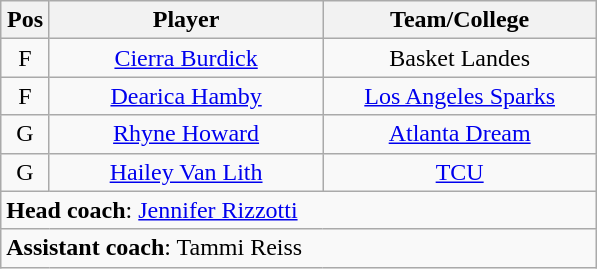<table class="wikitable sortable" style="text-align:center">
<tr>
<th scope="col" width="25px">Pos</th>
<th scope="col" width="175px">Player</th>
<th scope="col" width="175px">Team/College</th>
</tr>
<tr>
<td>F</td>
<td><a href='#'>Cierra Burdick</a></td>
<td>Basket Landes</td>
</tr>
<tr>
<td>F</td>
<td><a href='#'>Dearica Hamby</a></td>
<td><a href='#'>Los Angeles Sparks</a></td>
</tr>
<tr>
<td>G</td>
<td><a href='#'>Rhyne Howard</a></td>
<td><a href='#'>Atlanta Dream</a></td>
</tr>
<tr>
<td>G</td>
<td><a href='#'>Hailey Van Lith</a></td>
<td><a href='#'>TCU</a></td>
</tr>
<tr>
<td style="text-align:left" colspan="5"><strong>Head coach</strong>: <a href='#'>Jennifer Rizzotti</a></td>
</tr>
<tr>
<td style="text-align:left" colspan="5"><strong>Assistant coach</strong>: Tammi Reiss</td>
</tr>
</table>
